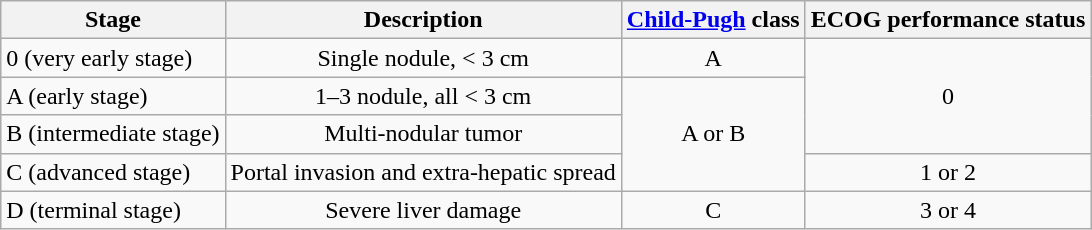<table class="wikitable">
<tr>
<th>Stage</th>
<th>Description</th>
<th><a href='#'>Child-Pugh</a> class</th>
<th>ECOG performance status</th>
</tr>
<tr>
<td>0 (very early stage)</td>
<td align = "center">Single nodule, < 3 cm</td>
<td align = "center">A</td>
<td rowspan = 3 align = "center">0</td>
</tr>
<tr>
<td>A (early stage)</td>
<td align = "center">1–3 nodule,  all < 3 cm</td>
<td rowspan = 3 align = "center">A or B</td>
</tr>
<tr>
<td>B (intermediate stage)</td>
<td align = "center">Multi-nodular tumor</td>
</tr>
<tr>
<td>C (advanced stage)</td>
<td align = "center">Portal invasion and extra-hepatic spread</td>
<td align = "center">1 or 2</td>
</tr>
<tr>
<td>D (terminal stage)</td>
<td align = "center">Severe liver damage</td>
<td align = "center">C</td>
<td align = "center">3 or 4</td>
</tr>
</table>
